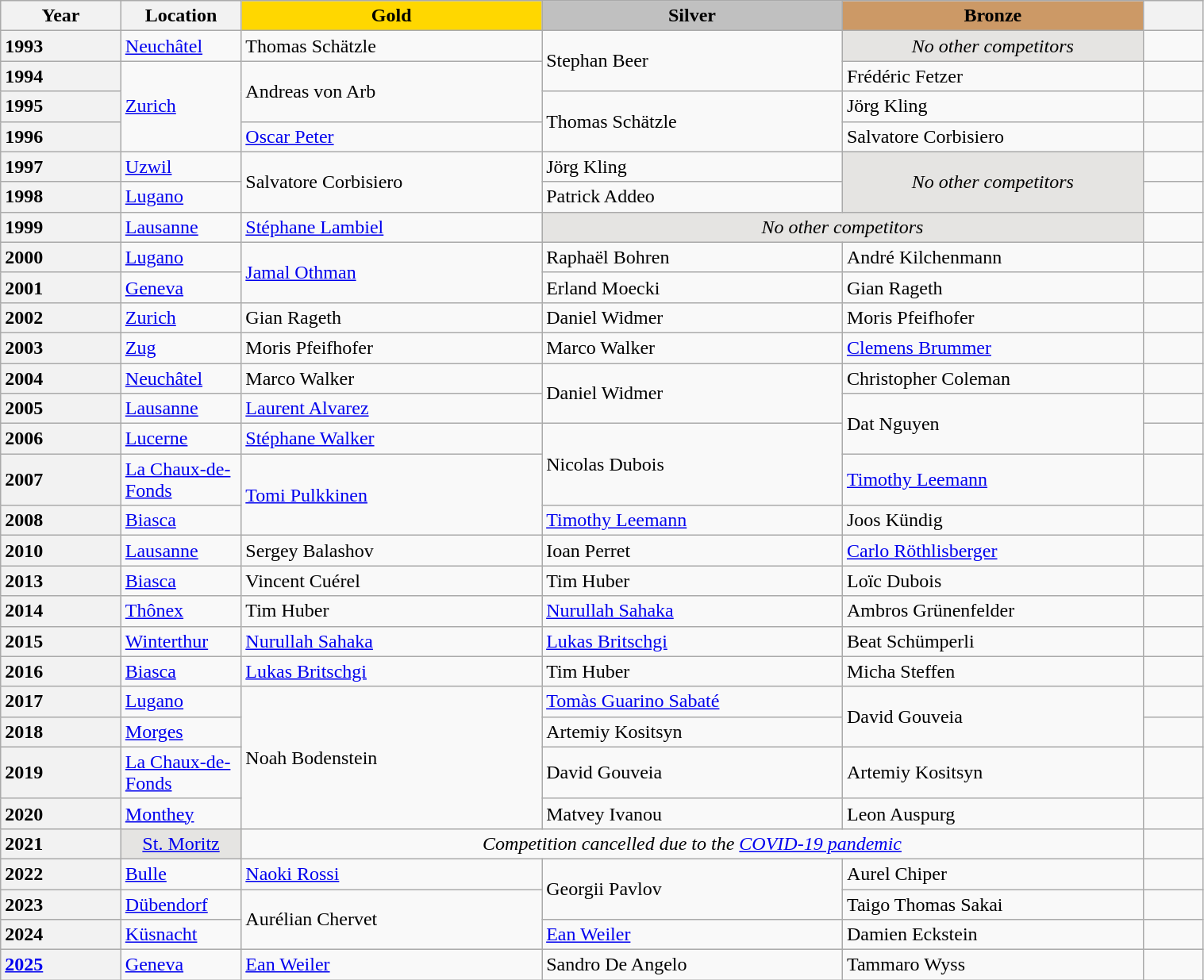<table class="wikitable unsortable" style="text-align:left; width:80%">
<tr>
<th scope="col" style="text-align:center; width:10%">Year</th>
<th scope="col" style="text-align:center; width:10%">Location</th>
<td scope="col" style="text-align:center; width:25%; background:gold"><strong>Gold</strong></td>
<td scope="col" style="text-align:center; width:25%; background:silver"><strong>Silver</strong></td>
<td scope="col" style="text-align:center; width:25%; background:#c96"><strong>Bronze</strong></td>
<th scope="col" style="text-align:center; width:5%"></th>
</tr>
<tr>
<th scope="row" style="text-align:left">1993</th>
<td><a href='#'>Neuchâtel</a></td>
<td>Thomas Schätzle</td>
<td rowspan="2">Stephan Beer</td>
<td align="center" bgcolor="e5e4e2"><em>No other competitors</em></td>
<td></td>
</tr>
<tr>
<th scope="row" style="text-align:left">1994</th>
<td rowspan="3"><a href='#'>Zurich</a></td>
<td rowspan="2">Andreas von Arb</td>
<td>Frédéric Fetzer</td>
<td></td>
</tr>
<tr>
<th scope="row" style="text-align:left">1995</th>
<td rowspan="2">Thomas Schätzle</td>
<td>Jörg Kling</td>
<td></td>
</tr>
<tr>
<th scope="row" style="text-align:left">1996</th>
<td><a href='#'>Oscar Peter</a></td>
<td>Salvatore Corbisiero</td>
<td></td>
</tr>
<tr>
<th scope="row" style="text-align:left">1997</th>
<td><a href='#'>Uzwil</a></td>
<td rowspan="2">Salvatore Corbisiero</td>
<td>Jörg Kling</td>
<td rowspan="2" align="center" bgcolor="e5e4e2"><em>No other competitors</em></td>
<td></td>
</tr>
<tr>
<th scope="row" style="text-align:left">1998</th>
<td><a href='#'>Lugano</a></td>
<td>Patrick Addeo</td>
<td></td>
</tr>
<tr>
<th scope="row" style="text-align:left">1999</th>
<td><a href='#'>Lausanne</a></td>
<td><a href='#'>Stéphane Lambiel</a></td>
<td colspan="2" align="center" bgcolor="e5e4e2"><em>No other competitors</em></td>
<td></td>
</tr>
<tr>
<th scope="row" style="text-align:left">2000</th>
<td><a href='#'>Lugano</a></td>
<td rowspan="2"><a href='#'>Jamal Othman</a></td>
<td>Raphaël Bohren</td>
<td>André Kilchenmann</td>
<td></td>
</tr>
<tr>
<th scope="row" style="text-align:left">2001</th>
<td><a href='#'>Geneva</a></td>
<td>Erland Moecki</td>
<td>Gian Rageth</td>
<td></td>
</tr>
<tr>
<th scope="row" style="text-align:left">2002</th>
<td><a href='#'>Zurich</a></td>
<td>Gian Rageth</td>
<td>Daniel Widmer</td>
<td>Moris Pfeifhofer</td>
<td></td>
</tr>
<tr>
<th scope="row" style="text-align:left">2003</th>
<td><a href='#'>Zug</a></td>
<td>Moris Pfeifhofer</td>
<td>Marco Walker</td>
<td><a href='#'>Clemens Brummer</a></td>
<td></td>
</tr>
<tr>
<th scope="row" style="text-align:left">2004</th>
<td><a href='#'>Neuchâtel</a></td>
<td>Marco Walker</td>
<td rowspan="2">Daniel Widmer</td>
<td>Christopher Coleman</td>
<td></td>
</tr>
<tr>
<th scope="row" style="text-align:left">2005</th>
<td><a href='#'>Lausanne</a></td>
<td><a href='#'>Laurent Alvarez</a></td>
<td rowspan="2">Dat Nguyen</td>
<td></td>
</tr>
<tr>
<th scope="row" style="text-align:left">2006</th>
<td><a href='#'>Lucerne</a></td>
<td><a href='#'>Stéphane Walker</a></td>
<td rowspan="2">Nicolas Dubois</td>
<td></td>
</tr>
<tr>
<th scope="row" style="text-align:left">2007</th>
<td><a href='#'>La Chaux-de-Fonds</a></td>
<td rowspan="2"><a href='#'>Tomi Pulkkinen</a></td>
<td><a href='#'>Timothy Leemann</a></td>
<td></td>
</tr>
<tr>
<th scope="row" style="text-align:left">2008</th>
<td><a href='#'>Biasca</a></td>
<td><a href='#'>Timothy Leemann</a></td>
<td>Joos Kündig</td>
<td></td>
</tr>
<tr>
<th scope="row" style="text-align:left">2010</th>
<td><a href='#'>Lausanne</a></td>
<td>Sergey Balashov</td>
<td>Ioan Perret</td>
<td><a href='#'>Carlo Röthlisberger</a></td>
<td></td>
</tr>
<tr>
<th scope="row" style="text-align:left">2013</th>
<td><a href='#'>Biasca</a></td>
<td>Vincent Cuérel</td>
<td>Tim Huber</td>
<td>Loïc Dubois</td>
<td></td>
</tr>
<tr>
<th scope="row" style="text-align:left">2014</th>
<td><a href='#'>Thônex</a></td>
<td>Tim Huber</td>
<td><a href='#'>Nurullah Sahaka</a></td>
<td>Ambros Grünenfelder</td>
<td></td>
</tr>
<tr>
<th scope="row" style="text-align:left">2015</th>
<td><a href='#'>Winterthur</a></td>
<td><a href='#'>Nurullah Sahaka</a></td>
<td><a href='#'>Lukas Britschgi</a></td>
<td>Beat Schümperli</td>
<td></td>
</tr>
<tr>
<th scope="row" style="text-align:left">2016</th>
<td><a href='#'>Biasca</a></td>
<td><a href='#'>Lukas Britschgi</a></td>
<td>Tim Huber</td>
<td>Micha Steffen</td>
<td></td>
</tr>
<tr>
<th scope="row" style="text-align:left">2017</th>
<td><a href='#'>Lugano</a></td>
<td rowspan="4">Noah Bodenstein</td>
<td><a href='#'>Tomàs Guarino Sabaté</a></td>
<td rowspan="2">David Gouveia</td>
<td></td>
</tr>
<tr>
<th scope="row" style="text-align:left">2018</th>
<td><a href='#'>Morges</a></td>
<td>Artemiy Kositsyn</td>
<td></td>
</tr>
<tr>
<th scope="row" style="text-align:left">2019</th>
<td><a href='#'>La Chaux-de-Fonds</a></td>
<td>David Gouveia</td>
<td>Artemiy Kositsyn</td>
<td></td>
</tr>
<tr>
<th scope="row" style="text-align:left">2020</th>
<td><a href='#'>Monthey</a></td>
<td>Matvey Ivanou</td>
<td>Leon Auspurg</td>
<td></td>
</tr>
<tr>
<th scope="row" style="text-align:left">2021</th>
<td align="center" bgcolor="e5e4e2"><a href='#'>St. Moritz</a></td>
<td colspan="3" align="center"><em>Competition cancelled due to the <a href='#'>COVID-19 pandemic</a></em></td>
<td></td>
</tr>
<tr>
<th scope="row" style="text-align:left">2022</th>
<td><a href='#'>Bulle</a></td>
<td><a href='#'>Naoki Rossi</a></td>
<td rowspan="2">Georgii Pavlov</td>
<td>Aurel Chiper</td>
<td></td>
</tr>
<tr>
<th scope="row" style="text-align:left">2023</th>
<td><a href='#'>Dübendorf</a></td>
<td rowspan="2">Aurélian Chervet</td>
<td>Taigo Thomas Sakai</td>
<td></td>
</tr>
<tr>
<th scope="row" style="text-align:left">2024</th>
<td><a href='#'>Küsnacht</a></td>
<td><a href='#'>Ean Weiler</a></td>
<td>Damien Eckstein</td>
<td></td>
</tr>
<tr>
<th scope="row" style="text-align:left"><a href='#'>2025</a></th>
<td><a href='#'>Geneva</a></td>
<td><a href='#'>Ean Weiler</a></td>
<td>Sandro De Angelo</td>
<td>Tammaro Wyss</td>
<td></td>
</tr>
</table>
